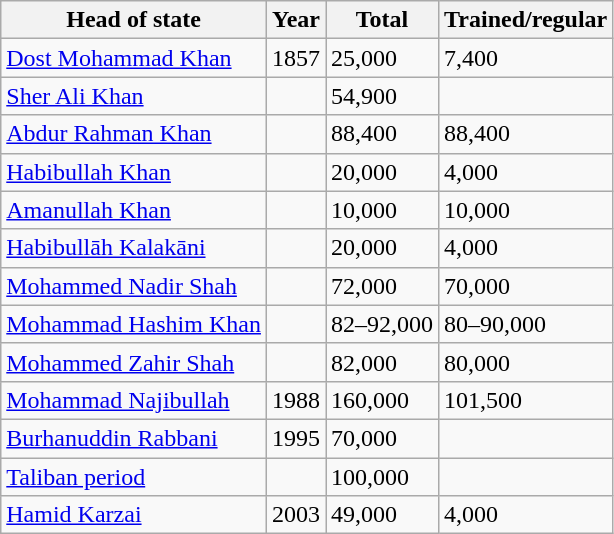<table class="wikitable sortable">
<tr>
<th>Head of state</th>
<th>Year</th>
<th>Total</th>
<th>Trained/regular</th>
</tr>
<tr>
<td><a href='#'>Dost Mohammad Khan</a></td>
<td>1857</td>
<td>25,000</td>
<td>7,400</td>
</tr>
<tr>
<td><a href='#'>Sher Ali Khan</a></td>
<td></td>
<td>54,900</td>
<td></td>
</tr>
<tr>
<td><a href='#'>Abdur Rahman Khan</a></td>
<td></td>
<td>88,400</td>
<td>88,400</td>
</tr>
<tr>
<td><a href='#'>Habibullah Khan</a></td>
<td></td>
<td>20,000</td>
<td>4,000</td>
</tr>
<tr>
<td><a href='#'>Amanullah Khan</a></td>
<td></td>
<td>10,000</td>
<td>10,000</td>
</tr>
<tr>
<td><a href='#'>Habibullāh Kalakāni</a></td>
<td></td>
<td>20,000</td>
<td>4,000</td>
</tr>
<tr>
<td><a href='#'>Mohammed Nadir Shah</a></td>
<td></td>
<td>72,000</td>
<td>70,000</td>
</tr>
<tr>
<td><a href='#'>Mohammad Hashim Khan</a></td>
<td></td>
<td>82–92,000</td>
<td>80–90,000</td>
</tr>
<tr>
<td><a href='#'>Mohammed Zahir Shah</a></td>
<td></td>
<td>82,000</td>
<td>80,000</td>
</tr>
<tr>
<td><a href='#'>Mohammad Najibullah</a></td>
<td>1988</td>
<td>160,000</td>
<td>101,500</td>
</tr>
<tr>
<td><a href='#'>Burhanuddin Rabbani</a></td>
<td>1995</td>
<td>70,000</td>
<td></td>
</tr>
<tr>
<td><a href='#'>Taliban period</a></td>
<td></td>
<td>100,000</td>
<td></td>
</tr>
<tr>
<td><a href='#'>Hamid Karzai</a></td>
<td>2003</td>
<td>49,000</td>
<td>4,000</td>
</tr>
</table>
